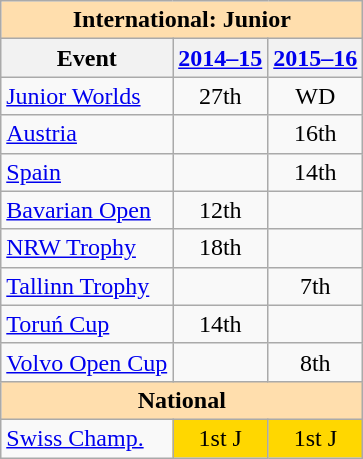<table class="wikitable" style="text-align:center">
<tr>
<th style="background-color: #ffdead; " colspan=3 align=center>International: Junior</th>
</tr>
<tr>
<th>Event</th>
<th><a href='#'>2014–15</a></th>
<th><a href='#'>2015–16</a></th>
</tr>
<tr>
<td align=left><a href='#'>Junior Worlds</a></td>
<td>27th</td>
<td>WD</td>
</tr>
<tr>
<td align=left> <a href='#'>Austria</a></td>
<td></td>
<td>16th</td>
</tr>
<tr>
<td align=left> <a href='#'>Spain</a></td>
<td></td>
<td>14th</td>
</tr>
<tr>
<td align=left><a href='#'>Bavarian Open</a></td>
<td>12th</td>
<td></td>
</tr>
<tr>
<td align=left><a href='#'>NRW Trophy</a></td>
<td>18th</td>
<td></td>
</tr>
<tr>
<td align=left><a href='#'>Tallinn Trophy</a></td>
<td></td>
<td>7th</td>
</tr>
<tr>
<td align=left><a href='#'>Toruń Cup</a></td>
<td>14th</td>
<td></td>
</tr>
<tr>
<td align=left><a href='#'>Volvo Open Cup</a></td>
<td></td>
<td>8th</td>
</tr>
<tr>
<th style="background-color: #ffdead; " colspan=3 align=center>National</th>
</tr>
<tr>
<td align=left><a href='#'>Swiss Champ.</a></td>
<td bgcolor=gold>1st J</td>
<td bgcolor=gold>1st J</td>
</tr>
</table>
